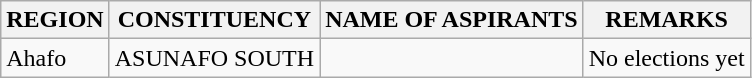<table class="wikitable">
<tr>
<th>REGION</th>
<th>CONSTITUENCY</th>
<th>NAME OF ASPIRANTS</th>
<th>REMARKS</th>
</tr>
<tr>
<td>Ahafo</td>
<td>ASUNAFO SOUTH</td>
<td></td>
<td>No elections yet</td>
</tr>
</table>
